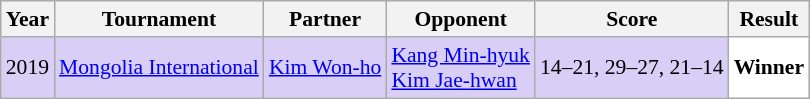<table class="sortable wikitable" style="font-size: 90%;">
<tr>
<th>Year</th>
<th>Tournament</th>
<th>Partner</th>
<th>Opponent</th>
<th>Score</th>
<th>Result</th>
</tr>
<tr style="background:#D8CEF6">
<td align="center">2019</td>
<td align="left"><a href='#'>Mongolia International</a></td>
<td align="left"> <a href='#'>Kim Won-ho</a></td>
<td align="left"> <a href='#'>Kang Min-hyuk</a> <br>  <a href='#'>Kim Jae-hwan</a></td>
<td align="left">14–21, 29–27, 21–14</td>
<td style="text-align:left; background:white"> <strong>Winner</strong></td>
</tr>
</table>
